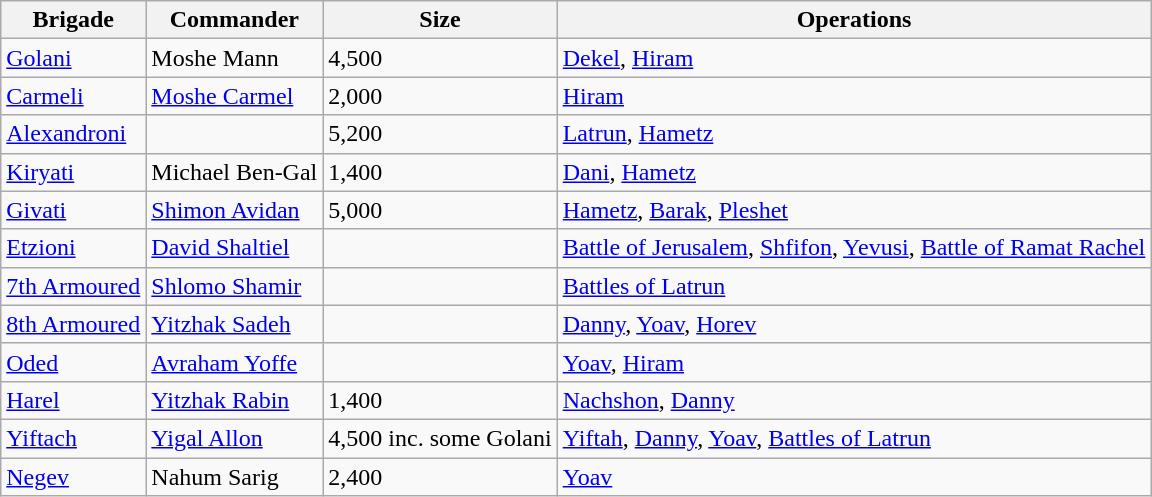<table class="wikitable">
<tr>
<th>Brigade</th>
<th>Commander</th>
<th>Size</th>
<th>Operations</th>
</tr>
<tr>
<td><a href='#'>Golani</a></td>
<td>Moshe Mann</td>
<td>4,500</td>
<td><a href='#'>Dekel</a>, <a href='#'>Hiram</a></td>
</tr>
<tr>
<td><a href='#'>Carmeli</a></td>
<td><a href='#'>Moshe Carmel</a></td>
<td>2,000</td>
<td><a href='#'>Hiram</a></td>
</tr>
<tr>
<td><a href='#'>Alexandroni</a></td>
<td></td>
<td>5,200</td>
<td><a href='#'>Latrun</a>, <a href='#'>Hametz</a></td>
</tr>
<tr>
<td><a href='#'>Kiryati</a></td>
<td>Michael Ben-Gal</td>
<td>1,400</td>
<td><a href='#'>Dani</a>, <a href='#'>Hametz</a></td>
</tr>
<tr>
<td><a href='#'>Givati</a></td>
<td><a href='#'>Shimon Avidan</a></td>
<td>5,000</td>
<td><a href='#'>Hametz</a>, <a href='#'>Barak</a>, <a href='#'>Pleshet</a></td>
</tr>
<tr>
<td><a href='#'>Etzioni</a></td>
<td><a href='#'>David Shaltiel</a></td>
<td></td>
<td><a href='#'>Battle of Jerusalem</a>, <a href='#'>Shfifon</a>, <a href='#'>Yevusi</a>, <a href='#'>Battle of Ramat Rachel</a></td>
</tr>
<tr>
<td><a href='#'>7th Armoured</a></td>
<td><a href='#'>Shlomo Shamir</a></td>
<td></td>
<td><a href='#'>Battles of Latrun</a></td>
</tr>
<tr>
<td><a href='#'>8th Armoured</a></td>
<td><a href='#'>Yitzhak Sadeh</a></td>
<td></td>
<td><a href='#'>Danny</a>, <a href='#'>Yoav</a>, <a href='#'>Horev</a></td>
</tr>
<tr>
<td><a href='#'>Oded</a></td>
<td><a href='#'>Avraham Yoffe</a></td>
<td></td>
<td><a href='#'>Yoav</a>, <a href='#'>Hiram</a></td>
</tr>
<tr>
<td><a href='#'>Harel</a></td>
<td><a href='#'>Yitzhak Rabin</a></td>
<td>1,400</td>
<td><a href='#'>Nachshon</a>, <a href='#'>Danny</a></td>
</tr>
<tr>
<td><a href='#'>Yiftach</a></td>
<td><a href='#'>Yigal Allon</a></td>
<td>4,500 inc. some Golani</td>
<td><a href='#'>Yiftah</a>, <a href='#'>Danny</a>, <a href='#'>Yoav</a>, <a href='#'>Battles of Latrun</a></td>
</tr>
<tr>
<td><a href='#'>Negev</a></td>
<td>Nahum Sarig</td>
<td>2,400</td>
<td><a href='#'>Yoav</a></td>
</tr>
</table>
